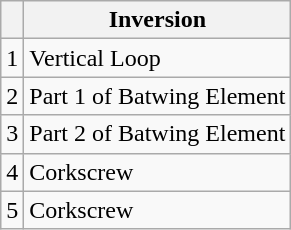<table class="wikitable">
<tr>
<th></th>
<th>Inversion</th>
</tr>
<tr>
<td>1</td>
<td>Vertical Loop</td>
</tr>
<tr>
<td>2</td>
<td>Part 1 of Batwing Element</td>
</tr>
<tr>
<td>3</td>
<td>Part 2 of Batwing Element</td>
</tr>
<tr>
<td>4</td>
<td>Corkscrew</td>
</tr>
<tr>
<td>5</td>
<td>Corkscrew</td>
</tr>
</table>
